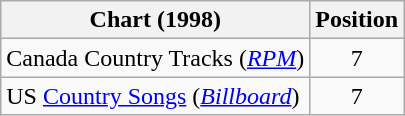<table class="wikitable sortable">
<tr>
<th scope="col">Chart (1998)</th>
<th scope="col">Position</th>
</tr>
<tr>
<td>Canada Country Tracks (<em><a href='#'>RPM</a></em>)</td>
<td align="center">7</td>
</tr>
<tr>
<td>US <a href='#'>Country Songs</a> (<em><a href='#'>Billboard</a></em>)</td>
<td align="center">7</td>
</tr>
</table>
